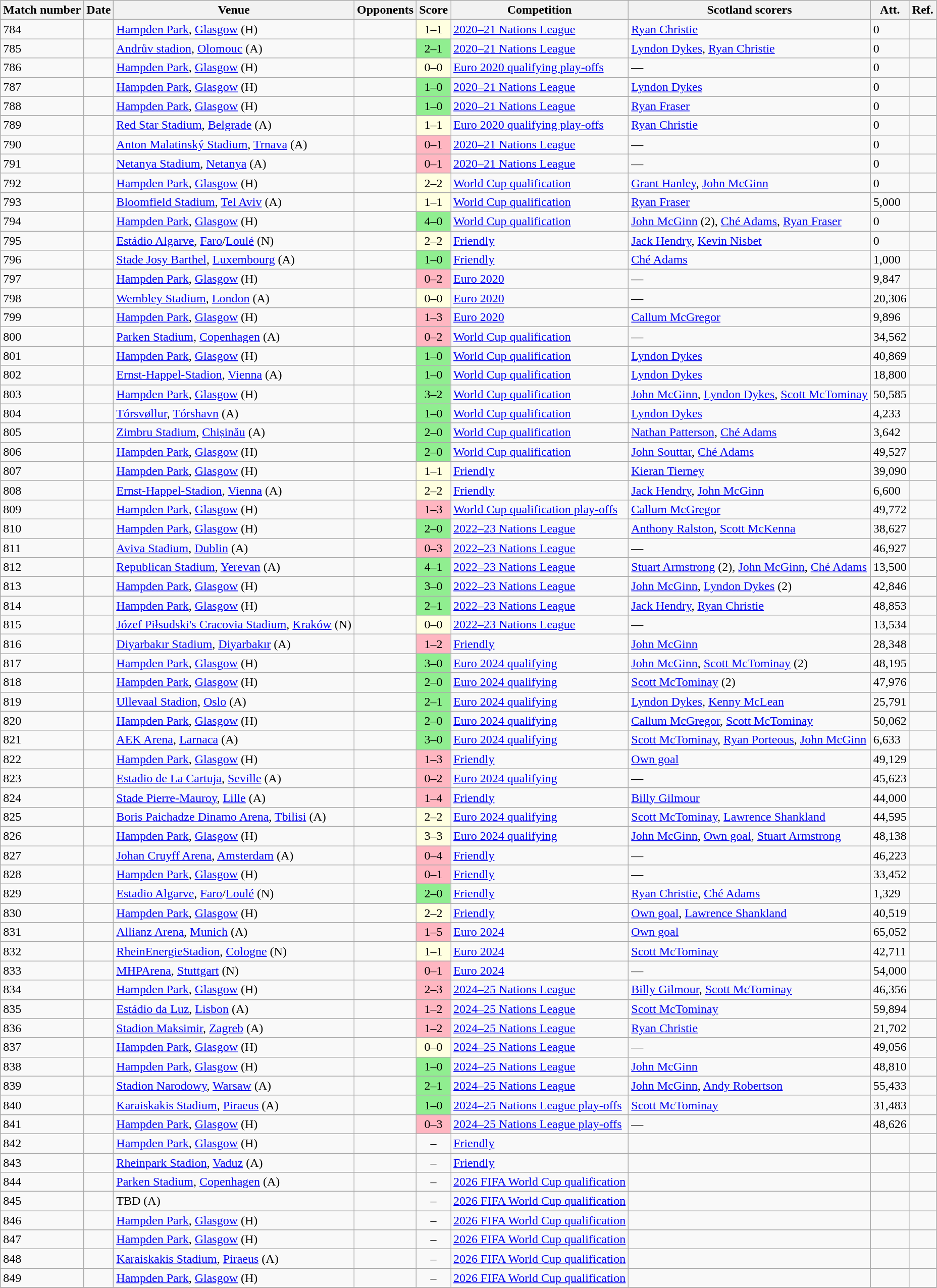<table class="wikitable sortable">
<tr>
<th>Match number</th>
<th>Date</th>
<th>Venue</th>
<th>Opponents</th>
<th>Score</th>
<th>Competition</th>
<th class="unsortable">Scotland scorers</th>
<th>Att.</th>
<th class="unsortable">Ref.</th>
</tr>
<tr>
<td>784</td>
<td></td>
<td><a href='#'>Hampden Park</a>, <a href='#'>Glasgow</a> (H)</td>
<td></td>
<td align=center bgcolor=lightyellow>1–1</td>
<td><a href='#'>2020–21 Nations League</a></td>
<td><a href='#'>Ryan Christie</a></td>
<td>0</td>
<td></td>
</tr>
<tr>
<td>785</td>
<td></td>
<td><a href='#'>Andrův stadion</a>, <a href='#'>Olomouc</a> (A)</td>
<td></td>
<td align=center bgcolor=lightgreen>2–1</td>
<td><a href='#'>2020–21 Nations League</a></td>
<td><a href='#'>Lyndon Dykes</a>, <a href='#'>Ryan Christie</a></td>
<td>0</td>
<td></td>
</tr>
<tr>
<td>786</td>
<td></td>
<td><a href='#'>Hampden Park</a>, <a href='#'>Glasgow</a> (H)</td>
<td></td>
<td align=center bgcolor=lightyellow>0–0</td>
<td><a href='#'>Euro 2020 qualifying play-offs</a></td>
<td>—</td>
<td>0</td>
<td></td>
</tr>
<tr>
<td>787</td>
<td></td>
<td><a href='#'>Hampden Park</a>, <a href='#'>Glasgow</a> (H)</td>
<td></td>
<td align=center bgcolor=lightgreen>1–0</td>
<td><a href='#'>2020–21 Nations League</a></td>
<td><a href='#'>Lyndon Dykes</a></td>
<td>0</td>
<td></td>
</tr>
<tr>
<td>788</td>
<td></td>
<td><a href='#'>Hampden Park</a>, <a href='#'>Glasgow</a> (H)</td>
<td></td>
<td align=center bgcolor=lightgreen>1–0</td>
<td><a href='#'>2020–21 Nations League</a></td>
<td><a href='#'>Ryan Fraser</a></td>
<td>0</td>
<td></td>
</tr>
<tr>
<td>789</td>
<td></td>
<td><a href='#'>Red Star Stadium</a>, <a href='#'>Belgrade</a> (A)</td>
<td></td>
<td align=center bgcolor=lightyellow>1–1</td>
<td><a href='#'>Euro 2020 qualifying play-offs</a></td>
<td><a href='#'>Ryan Christie</a></td>
<td>0</td>
<td></td>
</tr>
<tr>
<td>790</td>
<td></td>
<td><a href='#'>Anton Malatinský Stadium</a>, <a href='#'>Trnava</a> (A)</td>
<td></td>
<td align=center bgcolor=lightpink>0–1</td>
<td><a href='#'>2020–21 Nations League</a></td>
<td>—</td>
<td>0</td>
<td></td>
</tr>
<tr>
<td>791</td>
<td></td>
<td><a href='#'>Netanya Stadium</a>, <a href='#'>Netanya</a> (A)</td>
<td></td>
<td align=center bgcolor=lightpink>0–1</td>
<td><a href='#'>2020–21 Nations League</a></td>
<td>—</td>
<td>0</td>
<td></td>
</tr>
<tr>
<td>792</td>
<td></td>
<td><a href='#'>Hampden Park</a>, <a href='#'>Glasgow</a> (H)</td>
<td></td>
<td align=center bgcolor=lightyellow>2–2</td>
<td><a href='#'>World Cup qualification</a></td>
<td><a href='#'>Grant Hanley</a>, <a href='#'>John McGinn</a></td>
<td>0</td>
<td></td>
</tr>
<tr>
<td>793</td>
<td></td>
<td><a href='#'>Bloomfield Stadium</a>, <a href='#'>Tel Aviv</a> (A)</td>
<td></td>
<td align=center bgcolor=lightyellow>1–1</td>
<td><a href='#'>World Cup qualification</a></td>
<td><a href='#'>Ryan Fraser</a></td>
<td>5,000</td>
<td></td>
</tr>
<tr>
<td>794</td>
<td></td>
<td><a href='#'>Hampden Park</a>, <a href='#'>Glasgow</a> (H)</td>
<td></td>
<td align=center bgcolor=lightgreen>4–0</td>
<td><a href='#'>World Cup qualification</a></td>
<td><a href='#'>John McGinn</a> (2), <a href='#'>Ché Adams</a>, <a href='#'>Ryan Fraser</a></td>
<td>0</td>
<td></td>
</tr>
<tr>
<td>795</td>
<td></td>
<td><a href='#'>Estádio Algarve</a>, <a href='#'>Faro</a>/<a href='#'>Loulé</a> (N)</td>
<td></td>
<td align=center bgcolor=lightyellow>2–2</td>
<td><a href='#'>Friendly</a></td>
<td><a href='#'>Jack Hendry</a>, <a href='#'>Kevin Nisbet</a></td>
<td>0</td>
<td></td>
</tr>
<tr>
<td>796</td>
<td></td>
<td><a href='#'>Stade Josy Barthel</a>, <a href='#'>Luxembourg</a> (A)</td>
<td></td>
<td align=center bgcolor=lightgreen>1–0</td>
<td><a href='#'>Friendly</a></td>
<td><a href='#'>Ché Adams</a></td>
<td>1,000</td>
<td></td>
</tr>
<tr>
<td>797</td>
<td></td>
<td><a href='#'>Hampden Park</a>, <a href='#'>Glasgow</a> (H)</td>
<td></td>
<td align=center bgcolor=lightpink>0–2</td>
<td><a href='#'>Euro 2020</a></td>
<td>—</td>
<td>9,847</td>
<td></td>
</tr>
<tr>
<td>798</td>
<td></td>
<td><a href='#'>Wembley Stadium</a>, <a href='#'>London</a> (A)</td>
<td></td>
<td align=center bgcolor=lightyellow>0–0</td>
<td><a href='#'>Euro 2020</a></td>
<td>—</td>
<td>20,306</td>
<td></td>
</tr>
<tr>
<td>799</td>
<td></td>
<td><a href='#'>Hampden Park</a>, <a href='#'>Glasgow</a> (H)</td>
<td></td>
<td align=center bgcolor=lightpink>1–3</td>
<td><a href='#'>Euro 2020</a></td>
<td><a href='#'>Callum McGregor</a></td>
<td>9,896</td>
<td></td>
</tr>
<tr>
<td>800</td>
<td></td>
<td><a href='#'>Parken Stadium</a>, <a href='#'>Copenhagen</a> (A)</td>
<td></td>
<td align=center bgcolor=lightpink>0–2</td>
<td><a href='#'>World Cup qualification</a></td>
<td>—</td>
<td>34,562</td>
<td></td>
</tr>
<tr>
<td>801</td>
<td></td>
<td><a href='#'>Hampden Park</a>, <a href='#'>Glasgow</a> (H)</td>
<td></td>
<td align=center bgcolor=lightgreen>1–0</td>
<td><a href='#'>World Cup qualification</a></td>
<td><a href='#'>Lyndon Dykes</a></td>
<td>40,869</td>
<td></td>
</tr>
<tr>
<td>802</td>
<td></td>
<td><a href='#'>Ernst-Happel-Stadion</a>, <a href='#'>Vienna</a> (A)</td>
<td></td>
<td align=center bgcolor=lightgreen>1–0</td>
<td><a href='#'>World Cup qualification</a></td>
<td><a href='#'>Lyndon Dykes</a></td>
<td>18,800</td>
<td></td>
</tr>
<tr>
<td>803</td>
<td></td>
<td><a href='#'>Hampden Park</a>, <a href='#'>Glasgow</a> (H)</td>
<td></td>
<td align=center bgcolor=lightgreen>3–2</td>
<td><a href='#'>World Cup qualification</a></td>
<td><a href='#'>John McGinn</a>, <a href='#'>Lyndon Dykes</a>, <a href='#'>Scott McTominay</a></td>
<td>50,585</td>
<td></td>
</tr>
<tr>
<td>804</td>
<td></td>
<td><a href='#'>Tórsvøllur</a>, <a href='#'>Tórshavn</a> (A)</td>
<td></td>
<td align=center bgcolor=lightgreen>1–0</td>
<td><a href='#'>World Cup qualification</a></td>
<td><a href='#'>Lyndon Dykes</a></td>
<td>4,233</td>
<td></td>
</tr>
<tr>
<td>805</td>
<td></td>
<td><a href='#'>Zimbru Stadium</a>, <a href='#'>Chișinău</a> (A)</td>
<td></td>
<td align=center bgcolor=lightgreen>2–0</td>
<td><a href='#'>World Cup qualification</a></td>
<td><a href='#'>Nathan Patterson</a>, <a href='#'>Ché Adams</a></td>
<td>3,642</td>
<td></td>
</tr>
<tr>
<td>806</td>
<td></td>
<td><a href='#'>Hampden Park</a>, <a href='#'>Glasgow</a> (H)</td>
<td></td>
<td align=center bgcolor=lightgreen>2–0</td>
<td><a href='#'>World Cup qualification</a></td>
<td><a href='#'>John Souttar</a>, <a href='#'>Ché Adams</a></td>
<td>49,527</td>
<td></td>
</tr>
<tr>
<td>807</td>
<td></td>
<td><a href='#'>Hampden Park</a>, <a href='#'>Glasgow</a> (H)</td>
<td></td>
<td align=center bgcolor=lightyellow>1–1</td>
<td><a href='#'>Friendly</a></td>
<td><a href='#'>Kieran Tierney</a></td>
<td>39,090</td>
<td></td>
</tr>
<tr>
<td>808</td>
<td></td>
<td><a href='#'>Ernst-Happel-Stadion</a>, <a href='#'>Vienna</a> (A)</td>
<td></td>
<td align=center bgcolor=lightyellow>2–2</td>
<td><a href='#'>Friendly</a></td>
<td><a href='#'>Jack Hendry</a>, <a href='#'>John McGinn</a></td>
<td>6,600</td>
<td></td>
</tr>
<tr>
<td>809</td>
<td></td>
<td><a href='#'>Hampden Park</a>, <a href='#'>Glasgow</a> (H)</td>
<td></td>
<td align=center bgcolor=lightpink>1–3</td>
<td><a href='#'>World Cup qualification play-offs</a></td>
<td><a href='#'>Callum McGregor</a></td>
<td>49,772</td>
<td></td>
</tr>
<tr>
<td>810</td>
<td></td>
<td><a href='#'>Hampden Park</a>, <a href='#'>Glasgow</a> (H)</td>
<td></td>
<td align=center bgcolor=lightgreen>2–0</td>
<td><a href='#'>2022–23 Nations League</a></td>
<td><a href='#'>Anthony Ralston</a>, <a href='#'>Scott McKenna</a></td>
<td>38,627</td>
<td></td>
</tr>
<tr>
<td>811</td>
<td></td>
<td><a href='#'>Aviva Stadium</a>, <a href='#'>Dublin</a> (A)</td>
<td></td>
<td align=center bgcolor=lightpink>0–3</td>
<td><a href='#'>2022–23 Nations League</a></td>
<td>—</td>
<td>46,927</td>
<td></td>
</tr>
<tr>
<td>812</td>
<td></td>
<td><a href='#'>Republican Stadium</a>, <a href='#'>Yerevan</a> (A)</td>
<td></td>
<td align=center bgcolor=lightgreen>4–1</td>
<td><a href='#'>2022–23 Nations League</a></td>
<td><a href='#'>Stuart Armstrong</a> (2), <a href='#'>John McGinn</a>, <a href='#'>Ché Adams</a></td>
<td>13,500</td>
<td></td>
</tr>
<tr>
<td>813</td>
<td></td>
<td><a href='#'>Hampden Park</a>, <a href='#'>Glasgow</a> (H)</td>
<td></td>
<td align=center bgcolor=lightgreen>3–0</td>
<td><a href='#'>2022–23 Nations League</a></td>
<td><a href='#'>John McGinn</a>, <a href='#'>Lyndon Dykes</a> (2)</td>
<td>42,846</td>
<td></td>
</tr>
<tr>
<td>814</td>
<td></td>
<td><a href='#'>Hampden Park</a>, <a href='#'>Glasgow</a> (H)</td>
<td></td>
<td align=center bgcolor=lightgreen>2–1</td>
<td><a href='#'>2022–23 Nations League</a></td>
<td><a href='#'>Jack Hendry</a>, <a href='#'>Ryan Christie</a></td>
<td>48,853</td>
<td></td>
</tr>
<tr>
<td>815</td>
<td></td>
<td><a href='#'>Józef Piłsudski's Cracovia Stadium</a>, <a href='#'>Kraków</a> (N)</td>
<td></td>
<td align=center bgcolor=lightyellow>0–0</td>
<td><a href='#'>2022–23 Nations League</a></td>
<td>—</td>
<td>13,534</td>
<td></td>
</tr>
<tr>
<td>816</td>
<td></td>
<td><a href='#'>Diyarbakır Stadium</a>, <a href='#'>Diyarbakır</a> (A)</td>
<td></td>
<td align=center bgcolor=lightpink>1–2</td>
<td><a href='#'>Friendly</a></td>
<td><a href='#'>John McGinn</a></td>
<td>28,348</td>
<td></td>
</tr>
<tr>
<td>817</td>
<td></td>
<td><a href='#'>Hampden Park</a>, <a href='#'>Glasgow</a> (H)</td>
<td></td>
<td align=center bgcolor=lightgreen>3–0</td>
<td><a href='#'>Euro 2024 qualifying</a></td>
<td><a href='#'>John McGinn</a>, <a href='#'>Scott McTominay</a> (2)</td>
<td>48,195</td>
<td></td>
</tr>
<tr>
<td>818</td>
<td></td>
<td><a href='#'>Hampden Park</a>, <a href='#'>Glasgow</a> (H)</td>
<td></td>
<td align=center bgcolor=lightgreen>2–0</td>
<td><a href='#'>Euro 2024 qualifying</a></td>
<td><a href='#'>Scott McTominay</a> (2)</td>
<td>47,976</td>
<td></td>
</tr>
<tr>
<td>819</td>
<td></td>
<td><a href='#'>Ullevaal Stadion</a>, <a href='#'>Oslo</a> (A)</td>
<td></td>
<td align=center bgcolor=lightgreen>2–1</td>
<td><a href='#'>Euro 2024 qualifying</a></td>
<td><a href='#'>Lyndon Dykes</a>, <a href='#'>Kenny McLean</a></td>
<td>25,791</td>
<td></td>
</tr>
<tr>
<td>820</td>
<td></td>
<td><a href='#'>Hampden Park</a>, <a href='#'>Glasgow</a> (H)</td>
<td></td>
<td align=center bgcolor=lightgreen>2–0</td>
<td><a href='#'>Euro 2024 qualifying</a></td>
<td><a href='#'>Callum McGregor</a>, <a href='#'>Scott McTominay</a></td>
<td>50,062</td>
<td></td>
</tr>
<tr>
<td>821</td>
<td></td>
<td><a href='#'>AEK Arena</a>, <a href='#'>Larnaca</a> (A)</td>
<td></td>
<td align=center bgcolor=lightgreen>3–0</td>
<td><a href='#'>Euro 2024 qualifying</a></td>
<td><a href='#'>Scott McTominay</a>, <a href='#'>Ryan Porteous</a>, <a href='#'>John McGinn</a></td>
<td>6,633</td>
<td></td>
</tr>
<tr>
<td>822</td>
<td></td>
<td><a href='#'>Hampden Park</a>, <a href='#'>Glasgow</a> (H)</td>
<td></td>
<td align=center bgcolor=lightpink>1–3</td>
<td><a href='#'>Friendly</a></td>
<td><a href='#'>Own goal</a></td>
<td>49,129</td>
<td></td>
</tr>
<tr>
<td>823</td>
<td></td>
<td><a href='#'>Estadio de La Cartuja</a>, <a href='#'>Seville</a> (A)</td>
<td></td>
<td align=center bgcolor=lightpink>0–2</td>
<td><a href='#'>Euro 2024 qualifying</a></td>
<td>—</td>
<td>45,623</td>
<td></td>
</tr>
<tr>
<td>824</td>
<td></td>
<td><a href='#'>Stade Pierre-Mauroy</a>, <a href='#'>Lille</a> (A)</td>
<td></td>
<td align=center bgcolor=lightpink>1–4</td>
<td><a href='#'>Friendly</a></td>
<td><a href='#'>Billy Gilmour</a></td>
<td>44,000</td>
<td></td>
</tr>
<tr>
<td>825</td>
<td></td>
<td><a href='#'>Boris Paichadze Dinamo Arena</a>, <a href='#'>Tbilisi</a> (A)</td>
<td></td>
<td align=center bgcolor=lightyellow>2–2</td>
<td><a href='#'>Euro 2024 qualifying</a></td>
<td><a href='#'>Scott McTominay</a>, <a href='#'>Lawrence Shankland</a></td>
<td>44,595</td>
<td></td>
</tr>
<tr>
<td>826</td>
<td></td>
<td><a href='#'>Hampden Park</a>, <a href='#'>Glasgow</a> (H)</td>
<td></td>
<td align=center bgcolor=lightyellow>3–3</td>
<td><a href='#'>Euro 2024 qualifying</a></td>
<td><a href='#'>John McGinn</a>, <a href='#'>Own goal</a>, <a href='#'>Stuart Armstrong</a></td>
<td>48,138</td>
<td></td>
</tr>
<tr>
<td>827</td>
<td></td>
<td><a href='#'>Johan Cruyff Arena</a>, <a href='#'>Amsterdam</a> (A)</td>
<td></td>
<td align=center bgcolor=lightpink>0–4</td>
<td><a href='#'>Friendly</a></td>
<td>—</td>
<td>46,223</td>
<td></td>
</tr>
<tr>
<td>828</td>
<td></td>
<td><a href='#'>Hampden Park</a>, <a href='#'>Glasgow</a> (H)</td>
<td></td>
<td align=center bgcolor=lightpink>0–1</td>
<td><a href='#'>Friendly</a></td>
<td>—</td>
<td>33,452</td>
<td></td>
</tr>
<tr>
<td>829</td>
<td></td>
<td><a href='#'>Estadio Algarve</a>, <a href='#'>Faro</a>/<a href='#'>Loulé</a> (N)</td>
<td></td>
<td align=center bgcolor=lightgreen>2–0</td>
<td><a href='#'>Friendly</a></td>
<td><a href='#'>Ryan Christie</a>, <a href='#'>Ché Adams</a></td>
<td>1,329</td>
<td></td>
</tr>
<tr>
<td>830</td>
<td></td>
<td><a href='#'>Hampden Park</a>, <a href='#'>Glasgow</a> (H)</td>
<td></td>
<td align=center bgcolor=lightyellow>2–2</td>
<td><a href='#'>Friendly</a></td>
<td><a href='#'>Own goal</a>, <a href='#'>Lawrence Shankland</a></td>
<td>40,519</td>
<td></td>
</tr>
<tr>
<td>831</td>
<td></td>
<td><a href='#'>Allianz Arena</a>, <a href='#'>Munich</a> (A)</td>
<td></td>
<td align=center bgcolor=lightpink>1–5</td>
<td><a href='#'>Euro 2024</a></td>
<td><a href='#'>Own goal</a></td>
<td>65,052</td>
<td></td>
</tr>
<tr>
<td>832</td>
<td></td>
<td><a href='#'>RheinEnergieStadion</a>, <a href='#'>Cologne</a> (N)</td>
<td></td>
<td align=center bgcolor=lightyellow>1–1</td>
<td><a href='#'>Euro 2024</a></td>
<td><a href='#'>Scott McTominay</a></td>
<td>42,711</td>
<td></td>
</tr>
<tr>
<td>833</td>
<td></td>
<td><a href='#'>MHPArena</a>, <a href='#'>Stuttgart</a> (N)</td>
<td></td>
<td align=center bgcolor=lightpink>0–1</td>
<td><a href='#'>Euro 2024</a></td>
<td>—</td>
<td>54,000</td>
<td></td>
</tr>
<tr>
<td>834</td>
<td></td>
<td><a href='#'>Hampden Park</a>, <a href='#'>Glasgow</a> (H)</td>
<td></td>
<td align=center bgcolor=lightpink>2–3</td>
<td><a href='#'>2024–25 Nations League</a></td>
<td><a href='#'>Billy Gilmour</a>, <a href='#'>Scott McTominay</a></td>
<td>46,356</td>
<td></td>
</tr>
<tr>
<td>835</td>
<td></td>
<td><a href='#'>Estádio da Luz</a>, <a href='#'>Lisbon</a> (A)</td>
<td></td>
<td align=center bgcolor=lightpink>1–2</td>
<td><a href='#'>2024–25 Nations League</a></td>
<td><a href='#'>Scott McTominay</a></td>
<td>59,894</td>
<td></td>
</tr>
<tr>
<td>836</td>
<td></td>
<td><a href='#'>Stadion Maksimir</a>, <a href='#'>Zagreb</a> (A)</td>
<td></td>
<td align=center bgcolor=lightpink>1–2</td>
<td><a href='#'>2024–25 Nations League</a></td>
<td><a href='#'>Ryan Christie</a></td>
<td>21,702</td>
<td></td>
</tr>
<tr>
<td>837</td>
<td></td>
<td><a href='#'>Hampden Park</a>, <a href='#'>Glasgow</a> (H)</td>
<td></td>
<td align=center bgcolor=lightyellow>0–0</td>
<td><a href='#'>2024–25 Nations League</a></td>
<td>—</td>
<td>49,056</td>
<td></td>
</tr>
<tr>
<td>838</td>
<td></td>
<td><a href='#'>Hampden Park</a>, <a href='#'>Glasgow</a> (H)</td>
<td></td>
<td align=center bgcolor=lightgreen>1–0</td>
<td><a href='#'>2024–25 Nations League</a></td>
<td><a href='#'>John McGinn</a></td>
<td>48,810</td>
<td></td>
</tr>
<tr>
<td>839</td>
<td></td>
<td><a href='#'>Stadion Narodowy</a>, <a href='#'>Warsaw</a> (A)</td>
<td></td>
<td align=center bgcolor=lightgreen>2–1</td>
<td><a href='#'>2024–25 Nations League</a></td>
<td><a href='#'>John McGinn</a>, <a href='#'>Andy Robertson</a></td>
<td>55,433</td>
<td></td>
</tr>
<tr>
<td>840</td>
<td></td>
<td><a href='#'>Karaiskakis Stadium</a>, <a href='#'>Piraeus</a> (A)</td>
<td></td>
<td align=center bgcolor=lightgreen>1–0</td>
<td><a href='#'>2024–25 Nations League play-offs</a></td>
<td><a href='#'>Scott McTominay</a></td>
<td>31,483</td>
<td></td>
</tr>
<tr>
<td>841</td>
<td></td>
<td><a href='#'>Hampden Park</a>, <a href='#'>Glasgow</a> (H)</td>
<td></td>
<td align=center bgcolor=lightpink>0–3</td>
<td><a href='#'>2024–25 Nations League play-offs</a></td>
<td>—</td>
<td>48,626</td>
<td></td>
</tr>
<tr>
<td>842</td>
<td></td>
<td><a href='#'>Hampden Park</a>, <a href='#'>Glasgow</a> (H)</td>
<td></td>
<td align=center bgcolor=>–</td>
<td><a href='#'>Friendly</a></td>
<td></td>
<td></td>
<td></td>
</tr>
<tr>
<td>843</td>
<td></td>
<td><a href='#'>Rheinpark Stadion</a>, <a href='#'>Vaduz</a> (A)</td>
<td></td>
<td align=center bgcolor=>–</td>
<td><a href='#'>Friendly</a></td>
<td></td>
<td></td>
<td></td>
</tr>
<tr>
<td>844</td>
<td></td>
<td><a href='#'>Parken Stadium</a>, <a href='#'>Copenhagen</a> (A)</td>
<td></td>
<td align=center bgcolor=>–</td>
<td><a href='#'>2026 FIFA World Cup qualification</a></td>
<td></td>
<td></td>
<td></td>
</tr>
<tr>
<td>845</td>
<td></td>
<td>TBD (A)</td>
<td></td>
<td align=center bgcolor=>–</td>
<td><a href='#'>2026 FIFA World Cup qualification</a></td>
<td></td>
<td></td>
<td></td>
</tr>
<tr>
<td>846</td>
<td></td>
<td><a href='#'>Hampden Park</a>, <a href='#'>Glasgow</a> (H)</td>
<td></td>
<td align=center bgcolor=>–</td>
<td><a href='#'>2026 FIFA World Cup qualification</a></td>
<td></td>
<td></td>
<td></td>
</tr>
<tr>
<td>847</td>
<td></td>
<td><a href='#'>Hampden Park</a>, <a href='#'>Glasgow</a> (H)</td>
<td></td>
<td align=center bgcolor=>–</td>
<td><a href='#'>2026 FIFA World Cup qualification</a></td>
<td></td>
<td></td>
<td></td>
</tr>
<tr>
<td>848</td>
<td></td>
<td><a href='#'>Karaiskakis Stadium</a>, <a href='#'>Piraeus</a> (A)</td>
<td></td>
<td align=center bgcolor=>–</td>
<td><a href='#'>2026 FIFA World Cup qualification</a></td>
<td></td>
<td></td>
<td></td>
</tr>
<tr>
<td>849</td>
<td></td>
<td><a href='#'>Hampden Park</a>, <a href='#'>Glasgow</a> (H)</td>
<td></td>
<td align=center bgcolor=>–</td>
<td><a href='#'>2026 FIFA World Cup qualification</a></td>
<td></td>
<td></td>
<td></td>
</tr>
<tr>
</tr>
</table>
